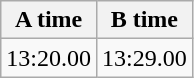<table class="wikitable" border="1" align="upright">
<tr>
<th>A time</th>
<th>B time</th>
</tr>
<tr>
<td>13:20.00</td>
<td>13:29.00</td>
</tr>
</table>
